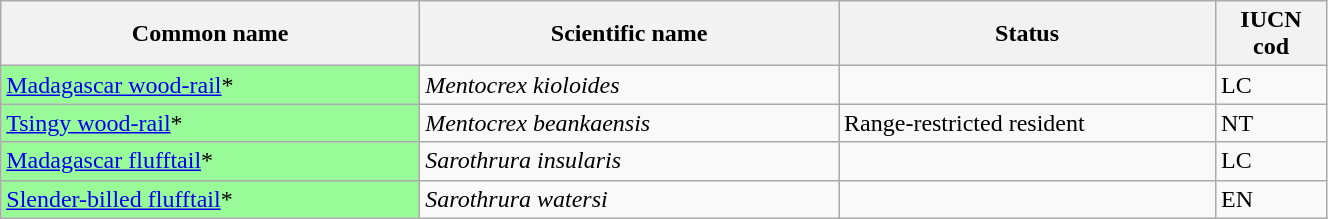<table width=70% class="wikitable sortable">
<tr>
<th width=20%>Common name</th>
<th width=20%>Scientific name</th>
<th width=18%>Status</th>
<th width=5%>IUCN cod</th>
</tr>
<tr>
<td style="background:palegreen; color:black"><a href='#'>Madagascar wood-rail</a>*</td>
<td><em>Mentocrex kioloides</em></td>
<td></td>
<td>LC</td>
</tr>
<tr>
<td style="background:palegreen; color:black"><a href='#'>Tsingy wood-rail</a>*</td>
<td><em>Mentocrex beankaensis</em></td>
<td>Range-restricted resident</td>
<td>NT</td>
</tr>
<tr>
<td style="background:palegreen; color:black"><a href='#'>Madagascar flufftail</a>*</td>
<td><em>Sarothrura insularis</em></td>
<td></td>
<td>LC</td>
</tr>
<tr>
<td style="background:palegreen; color:black"><a href='#'>Slender-billed flufftail</a>*</td>
<td><em>Sarothrura watersi</em></td>
<td></td>
<td>EN</td>
</tr>
</table>
